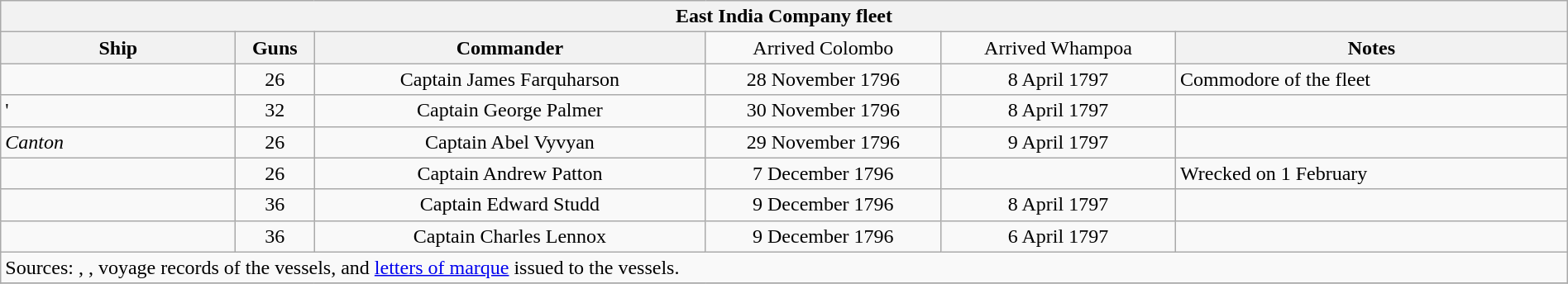<table class="wikitable" width=100%>
<tr valign="top">
<th colspan="11" bgcolor="white">East India Company fleet </th>
</tr>
<tr valign="top"|- valign="top">
<th width=15%; align= center>Ship</th>
<th width=5%; align= center>Guns</th>
<th width=25%; align= center>Commander</th>
<td width=15%; align= center>Arrived Colombo</td>
<td width=15%; align= center>Arrived Whampoa</td>
<th width=25%; align= center>Notes</th>
</tr>
<tr valign="top">
<td align= left></td>
<td align= center>26</td>
<td align= center>Captain James Farquharson</td>
<td align=center>28 November 1796</td>
<td align=center>8 April 1797</td>
<td align= left>Commodore of the fleet</td>
</tr>
<tr valign="top">
<td align= left>'</td>
<td align= center>32</td>
<td align= center>Captain George Palmer</td>
<td align= center>30 November 1796</td>
<td align= center>8 April 1797</td>
<td align= left></td>
</tr>
<tr valign="top">
<td align= left><em>Canton</em></td>
<td align= center>26</td>
<td align= center>Captain Abel Vyvyan</td>
<td align= center>29 November 1796</td>
<td align= center>9 April 1797</td>
<td align= left></td>
</tr>
<tr valign="top">
<td align= left></td>
<td align= center>26</td>
<td align= center>Captain Andrew Patton</td>
<td align= center>7 December 1796</td>
<td aligne = center></td>
<td align= left>Wrecked on 1 February</td>
</tr>
<tr valign="top">
<td align= left></td>
<td align= center>36</td>
<td align= center>Captain Edward Studd</td>
<td align= center>9 December 1796</td>
<td align=center>8 April 1797</td>
<td align= left></td>
</tr>
<tr valign="top">
<td align= left></td>
<td align= center>36</td>
<td align= center>Captain Charles Lennox</td>
<td align= center>9 December 1796</td>
<td align= center>6 April 1797</td>
<td align= left></td>
</tr>
<tr valign="top">
<td colspan="9" align="left">Sources: , , voyage records of the vessels, and <a href='#'>letters of marque</a> issued to the vessels.</td>
</tr>
<tr>
</tr>
</table>
